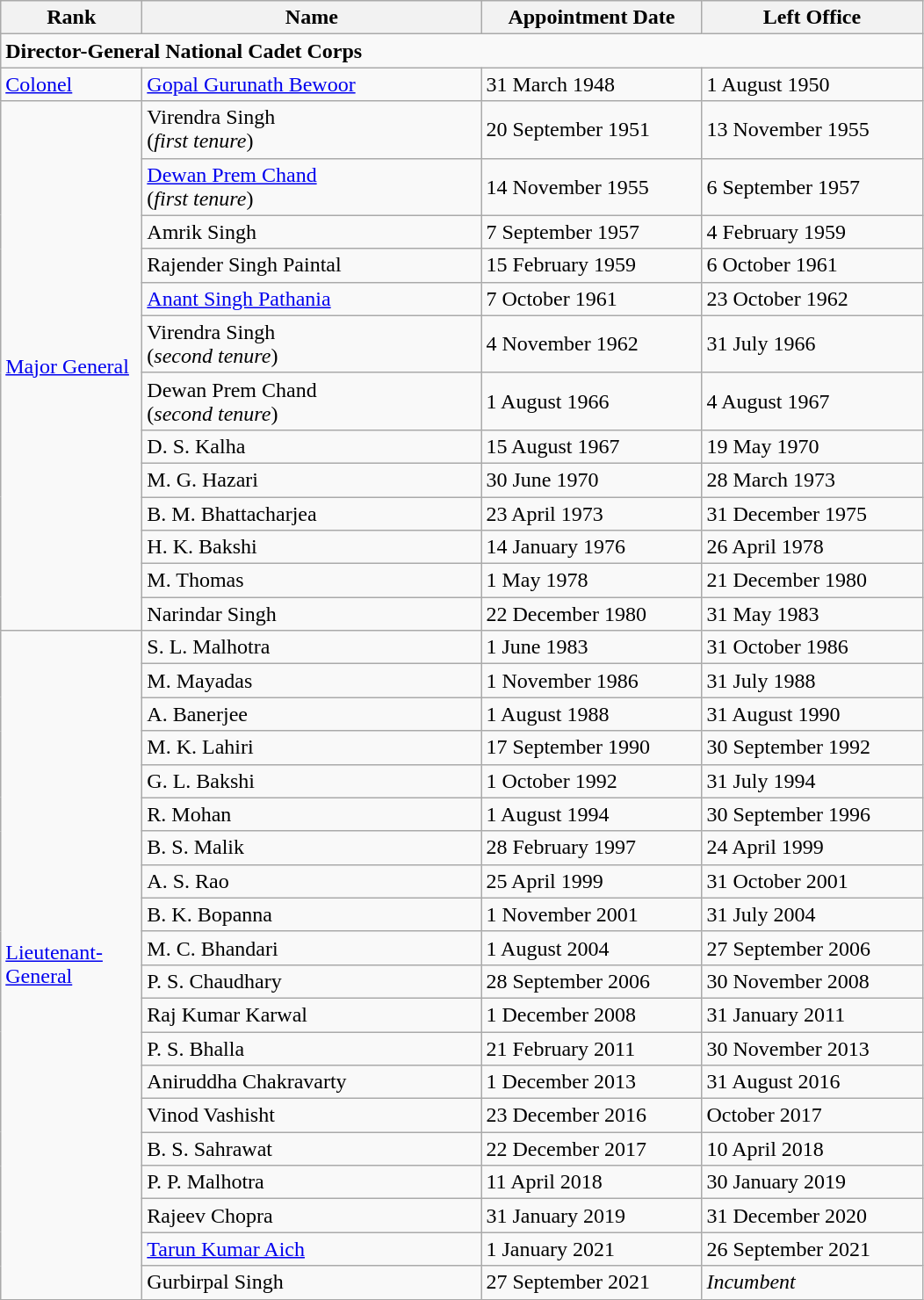<table class="wikitable" style="text-align:Left">
<tr>
<th scope="col" style="width: 100px;">Rank</th>
<th scope="col" style="width: 250px;">Name</th>
<th scope="col" style="width: 160px;">Appointment Date</th>
<th scope="col" style="width: 160px;">Left Office</th>
</tr>
<tr>
<td colspan="6"><strong>Director-General National Cadet Corps</strong></td>
</tr>
<tr>
<td rowspan='1'><a href='#'>Colonel</a></td>
<td><a href='#'>Gopal Gurunath Bewoor</a></td>
<td>31 March 1948</td>
<td>1 August 1950</td>
</tr>
<tr>
<td rowspan='13'><a href='#'>Major General</a></td>
<td>Virendra Singh<br>(<em>first tenure</em>)</td>
<td>20 September 1951</td>
<td>13 November 1955</td>
</tr>
<tr>
<td><a href='#'>Dewan Prem Chand</a><br>(<em>first tenure</em>)</td>
<td>14 November 1955</td>
<td>6 September 1957</td>
</tr>
<tr>
<td>Amrik Singh </td>
<td>7 September 1957</td>
<td>4 February 1959</td>
</tr>
<tr>
<td>Rajender Singh Paintal</td>
<td>15 February 1959</td>
<td>6 October 1961</td>
</tr>
<tr>
<td><a href='#'>Anant Singh Pathania</a>  </td>
<td>7 October 1961</td>
<td>23 October 1962</td>
</tr>
<tr>
<td>Virendra Singh<br>(<em>second tenure</em>)</td>
<td>4 November 1962</td>
<td>31 July 1966</td>
</tr>
<tr>
<td>Dewan Prem Chand  <br>(<em>second tenure</em>)</td>
<td>1 August 1966</td>
<td>4 August 1967</td>
</tr>
<tr>
<td>D. S. Kalha </td>
<td>15 August 1967</td>
<td>19 May 1970</td>
</tr>
<tr>
<td>M. G. Hazari </td>
<td>30 June 1970</td>
<td>28 March 1973</td>
</tr>
<tr>
<td>B. M. Bhattacharjea </td>
<td>23 April 1973</td>
<td>31 December 1975</td>
</tr>
<tr>
<td>H. K. Bakshi</td>
<td>14 January 1976</td>
<td>26 April 1978</td>
</tr>
<tr>
<td>M. Thomas </td>
<td>1 May 1978</td>
<td>21 December 1980</td>
</tr>
<tr>
<td>Narindar Singh </td>
<td>22 December 1980</td>
<td>31 May 1983</td>
</tr>
<tr>
<td rowspan='20'><a href='#'>Lieutenant-General</a></td>
<td>S. L. Malhotra </td>
<td>1 June 1983</td>
<td>31 October 1986</td>
</tr>
<tr>
<td>M. Mayadas </td>
<td>1 November 1986</td>
<td>31 July 1988</td>
</tr>
<tr>
<td>A. Banerjee </td>
<td>1 August 1988</td>
<td>31 August 1990</td>
</tr>
<tr>
<td>M. K. Lahiri </td>
<td>17 September 1990</td>
<td>30 September 1992</td>
</tr>
<tr>
<td>G. L. Bakshi </td>
<td>1 October 1992</td>
<td>31 July 1994</td>
</tr>
<tr>
<td>R. Mohan </td>
<td>1 August 1994</td>
<td>30 September 1996</td>
</tr>
<tr>
<td>B. S. Malik </td>
<td>28 February 1997</td>
<td>24 April 1999</td>
</tr>
<tr>
<td>A. S. Rao </td>
<td>25 April 1999</td>
<td>31 October 2001</td>
</tr>
<tr>
<td>B. K. Bopanna </td>
<td>1 November 2001</td>
<td>31 July 2004</td>
</tr>
<tr>
<td>M. C. Bhandari </td>
<td>1 August 2004</td>
<td>27 September 2006</td>
</tr>
<tr>
<td>P. S. Chaudhary </td>
<td>28 September 2006</td>
<td>30 November 2008</td>
</tr>
<tr>
<td>Raj Kumar Karwal </td>
<td>1 December 2008</td>
<td>31 January 2011</td>
</tr>
<tr>
<td>P. S. Bhalla </td>
<td>21 February 2011</td>
<td>30 November 2013</td>
</tr>
<tr>
<td>Aniruddha Chakravarty </td>
<td>1 December 2013</td>
<td>31 August 2016</td>
</tr>
<tr>
<td>Vinod Vashisht </td>
<td>23 December 2016</td>
<td>October 2017</td>
</tr>
<tr>
<td>B. S. Sahrawat </td>
<td>22 December 2017</td>
<td>10 April 2018</td>
</tr>
<tr>
<td>P. P. Malhotra </td>
<td>11 April 2018</td>
<td>30 January 2019</td>
</tr>
<tr>
<td>Rajeev Chopra </td>
<td>31 January 2019</td>
<td>31 December 2020</td>
</tr>
<tr>
<td><a href='#'>Tarun Kumar Aich</a> </td>
<td>1 January 2021</td>
<td>26 September 2021</td>
</tr>
<tr>
<td>Gurbirpal Singh </td>
<td>27 September 2021 </td>
<td><em>Incumbent</em></td>
</tr>
</table>
